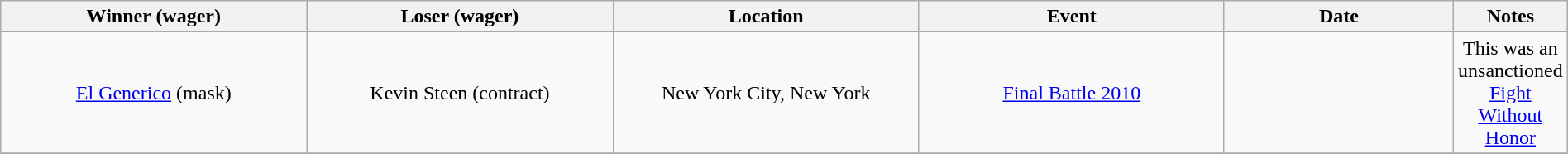<table class="wikitable sortable" width=100%  style="text-align: center">
<tr>
<th width=20% scope="col">Winner (wager)</th>
<th width=20% scope="col">Loser (wager)</th>
<th width=20% scope="col">Location</th>
<th width=20% scope="col">Event</th>
<th width=15% scope="col">Date</th>
<th class="unsortable" width=5% scope="col">Notes</th>
</tr>
<tr>
<td><a href='#'>El Generico</a> (mask)</td>
<td>Kevin Steen (contract)</td>
<td>New York City, New York</td>
<td><a href='#'>Final Battle 2010</a></td>
<td></td>
<td>This was an unsanctioned <a href='#'>Fight Without Honor</a></td>
</tr>
<tr>
</tr>
</table>
